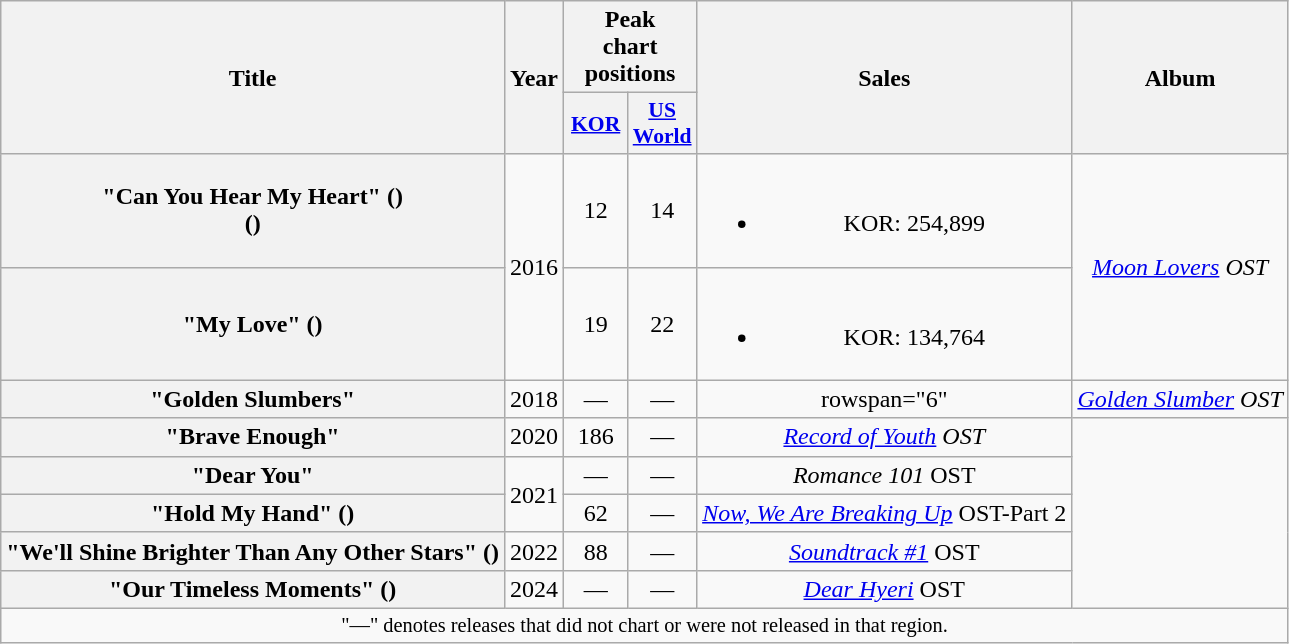<table class="wikitable plainrowheaders" style="text-align:center;">
<tr>
<th rowspan="2">Title</th>
<th rowspan="2">Year</th>
<th colspan="2">Peak<br>chart<br>positions</th>
<th rowspan="2">Sales</th>
<th rowspan="2">Album</th>
</tr>
<tr>
<th scope="col" style="width:2.5em;font-size:90%;"><a href='#'>KOR</a><br></th>
<th scope="col" style="width:2.5em;font-size:90%;"><a href='#'>US<br>World</a><br></th>
</tr>
<tr>
<th scope="row">"Can You Hear My Heart" ()<br>()</th>
<td rowspan="2">2016</td>
<td>12</td>
<td>14</td>
<td><br><ul><li>KOR: 254,899</li></ul></td>
<td rowspan="2"><em><a href='#'>Moon Lovers</a> OST</em></td>
</tr>
<tr>
<th scope="row">"My Love" ()</th>
<td>19</td>
<td>22</td>
<td><br><ul><li>KOR: 134,764</li></ul></td>
</tr>
<tr>
<th scope="row">"Golden Slumbers"</th>
<td>2018</td>
<td>—</td>
<td>—</td>
<td>rowspan="6" </td>
<td><em><a href='#'>Golden Slumber</a> OST</em></td>
</tr>
<tr>
<th scope="row">"Brave Enough"</th>
<td>2020</td>
<td>186</td>
<td>—</td>
<td><em><a href='#'>Record of Youth</a> OST</em></td>
</tr>
<tr>
<th scope="row">"Dear You"</th>
<td rowspan="2">2021</td>
<td>—</td>
<td>—</td>
<td><em>Romance 101</em> OST</td>
</tr>
<tr>
<th scope="row">"Hold My Hand" ()</th>
<td>62</td>
<td>—</td>
<td><em><a href='#'>Now, We Are Breaking Up</a></em> OST-Part 2</td>
</tr>
<tr>
<th scope="row">"We'll Shine Brighter Than Any Other Stars" ()</th>
<td>2022</td>
<td>88</td>
<td>—</td>
<td><em><a href='#'>Soundtrack #1</a></em> OST</td>
</tr>
<tr>
<th scope="row">"Our Timeless Moments" ()</th>
<td>2024</td>
<td>—</td>
<td>—</td>
<td><em><a href='#'>Dear Hyeri</a></em> OST</td>
</tr>
<tr>
<td colspan="6" style="font-size:85%">"—" denotes releases that did not chart or were not released in that region.</td>
</tr>
</table>
